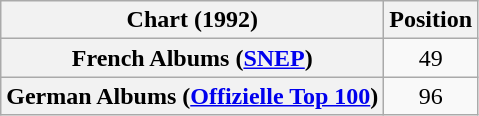<table class="wikitable plainrowheaders" style="text-align:center;">
<tr>
<th>Chart (1992)</th>
<th>Position</th>
</tr>
<tr>
<th scope="row">French Albums (<a href='#'>SNEP</a>)</th>
<td>49</td>
</tr>
<tr>
<th scope="row">German Albums (<a href='#'>Offizielle Top 100</a>)</th>
<td>96</td>
</tr>
</table>
